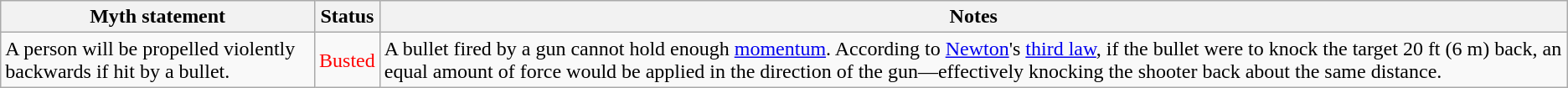<table class="wikitable plainrowheaders">
<tr>
<th>Myth statement</th>
<th>Status</th>
<th>Notes</th>
</tr>
<tr>
<td>A person will be propelled violently backwards if hit by a bullet.</td>
<td style="color:red">Busted</td>
<td>A bullet fired by a gun cannot hold enough <a href='#'>momentum</a>. According to <a href='#'>Newton</a>'s <a href='#'>third law</a>, if the bullet were to knock the target 20 ft (6 m) back, an equal amount of force would be applied in the direction of the gun—effectively knocking the shooter back about the same distance.</td>
</tr>
</table>
